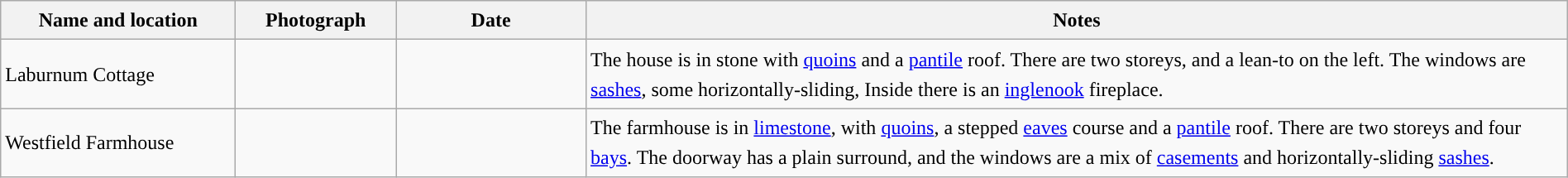<table class="wikitable sortable plainrowheaders" style="width:100%;border:0px;text-align:left;line-height:150%;">
<tr>
<th scope="col"  style="width:150px">Name and location</th>
<th scope="col"  style="width:100px" class="unsortable">Photograph</th>
<th scope="col"  style="width:120px">Date</th>
<th scope="col"  style="width:650px" class="unsortable">Notes</th>
</tr>
<tr>
<td>Laburnum Cottage<br><small></small></td>
<td></td>
<td align="center"></td>
<td>The house is in stone with <a href='#'>quoins</a> and a <a href='#'>pantile</a> roof.  There are two storeys, and a lean-to on the left.  The windows are <a href='#'>sashes</a>, some horizontally-sliding,  Inside there is an <a href='#'>inglenook</a> fireplace.</td>
</tr>
<tr>
<td>Westfield Farmhouse<br><small></small></td>
<td></td>
<td align="center"></td>
<td>The farmhouse is in <a href='#'>limestone</a>, with <a href='#'>quoins</a>, a stepped <a href='#'>eaves</a> course and a <a href='#'>pantile</a> roof.  There are two storeys and four <a href='#'>bays</a>.  The doorway has a plain surround, and the windows are a mix of <a href='#'>casements</a> and horizontally-sliding <a href='#'>sashes</a>.</td>
</tr>
<tr>
</tr>
</table>
